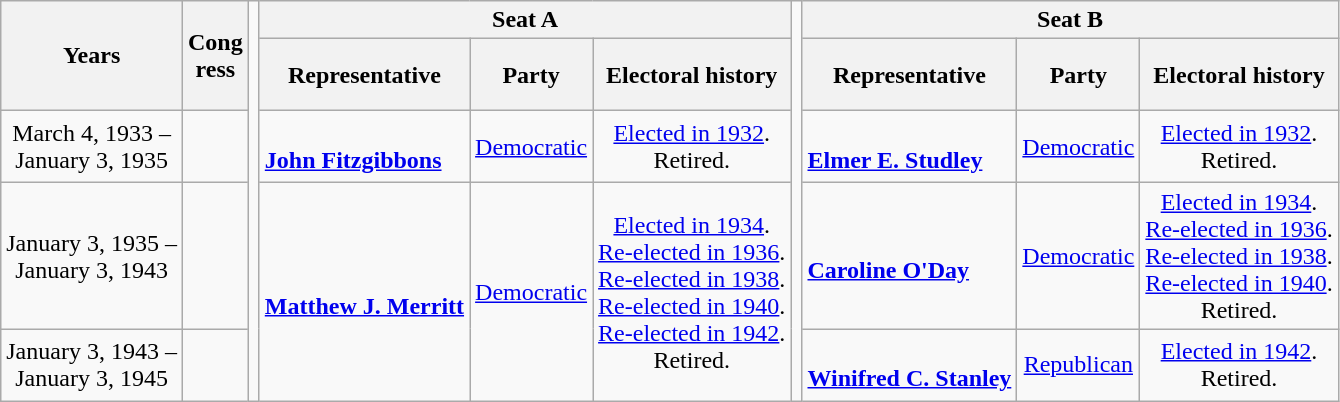<table class=wikitable style="text-align:center">
<tr>
<th rowspan=2>Years</th>
<th rowspan=2>Cong<br>ress</th>
<td rowspan=99></td>
<th colspan=3>Seat A</th>
<td rowspan=99></td>
<th colspan=3>Seat B</th>
</tr>
<tr style="height:3em">
<th>Representative</th>
<th>Party</th>
<th>Electoral history</th>
<th>Representative</th>
<th>Party</th>
<th>Electoral history</th>
</tr>
<tr style="height:3em">
<td nowrap>March 4, 1933 –<br>January 3, 1935</td>
<td></td>
<td align=left><br><strong><a href='#'>John Fitzgibbons</a></strong><br></td>
<td><a href='#'>Democratic</a></td>
<td><a href='#'>Elected in 1932</a>.<br>Retired.</td>
<td align=left><br><strong><a href='#'>Elmer E. Studley</a></strong><br></td>
<td><a href='#'>Democratic</a></td>
<td><a href='#'>Elected in 1932</a>.<br>Retired.</td>
</tr>
<tr style="height:3em">
<td nowrap>January 3, 1935 –<br>January 3, 1943</td>
<td></td>
<td nowrap rowspan=2 align=left><br><strong><a href='#'>Matthew J. Merritt</a></strong><br></td>
<td rowspan=2 ><a href='#'>Democratic</a></td>
<td rowspan=2><a href='#'>Elected in 1934</a>.<br><a href='#'>Re-elected in 1936</a>.<br><a href='#'>Re-elected in 1938</a>.<br><a href='#'>Re-elected in 1940</a>.<br><a href='#'>Re-elected in 1942</a>.<br>Retired.</td>
<td align=left><br><strong><a href='#'>Caroline O'Day</a></strong><br></td>
<td><a href='#'>Democratic</a></td>
<td><a href='#'>Elected in 1934</a>.<br><a href='#'>Re-elected in 1936</a>.<br><a href='#'>Re-elected in 1938</a>.<br><a href='#'>Re-elected in 1940</a>.<br>Retired.</td>
</tr>
<tr style="height:3em">
<td nowrap>January 3, 1943 –<br>January 3, 1945</td>
<td></td>
<td align=left><br><strong><a href='#'>Winifred C. Stanley</a></strong><br></td>
<td><a href='#'>Republican</a></td>
<td><a href='#'>Elected in 1942</a>.<br>Retired.</td>
</tr>
</table>
